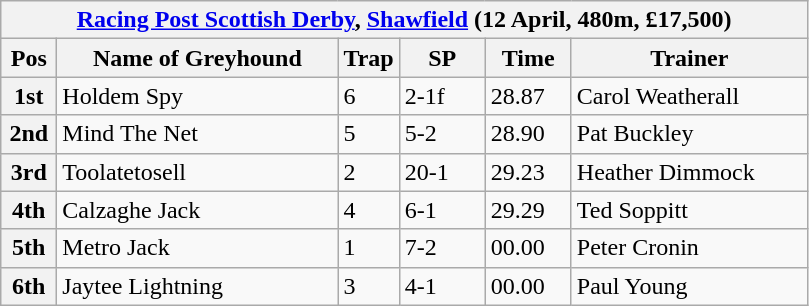<table class="wikitable">
<tr>
<th colspan="6"><a href='#'>Racing Post Scottish Derby</a>, <a href='#'>Shawfield</a> (12 April, 480m, £17,500)</th>
</tr>
<tr>
<th width=30>Pos</th>
<th width=180>Name of Greyhound</th>
<th width=30>Trap</th>
<th width=50>SP</th>
<th width=50>Time</th>
<th width=150>Trainer</th>
</tr>
<tr>
<th>1st</th>
<td>Holdem Spy</td>
<td>6</td>
<td>2-1f</td>
<td>28.87</td>
<td>Carol Weatherall</td>
</tr>
<tr>
<th>2nd</th>
<td>Mind The Net</td>
<td>5</td>
<td>5-2</td>
<td>28.90</td>
<td>Pat Buckley</td>
</tr>
<tr>
<th>3rd</th>
<td>Toolatetosell</td>
<td>2</td>
<td>20-1</td>
<td>29.23</td>
<td>Heather Dimmock</td>
</tr>
<tr>
<th>4th</th>
<td>Calzaghe Jack</td>
<td>4</td>
<td>6-1</td>
<td>29.29</td>
<td>Ted Soppitt</td>
</tr>
<tr>
<th>5th</th>
<td>Metro Jack</td>
<td>1</td>
<td>7-2</td>
<td>00.00</td>
<td>Peter Cronin</td>
</tr>
<tr>
<th>6th</th>
<td>Jaytee Lightning</td>
<td>3</td>
<td>4-1</td>
<td>00.00</td>
<td>Paul Young</td>
</tr>
</table>
